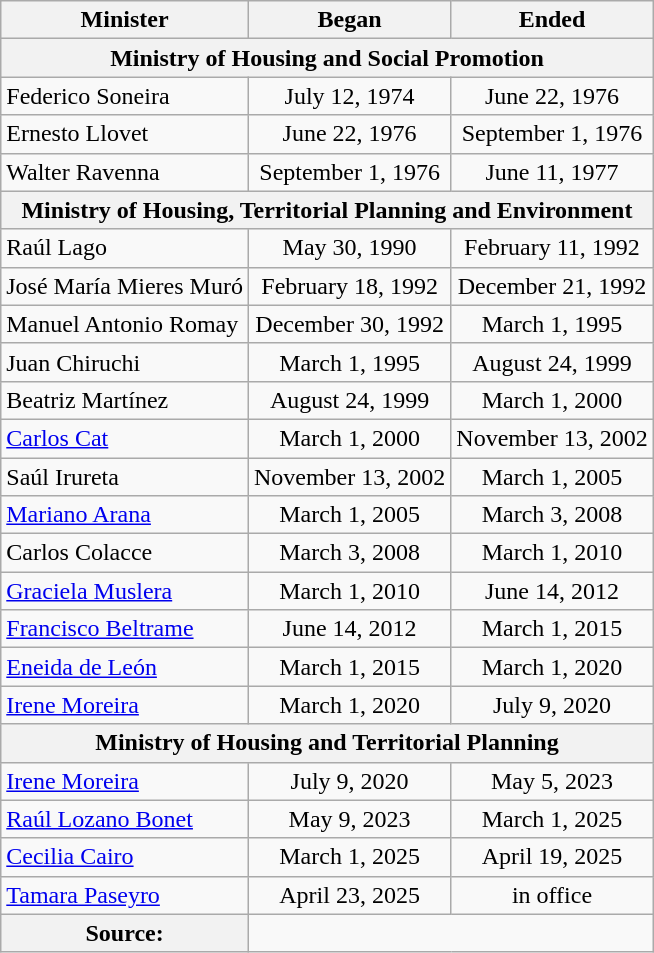<table class="wikitable">
<tr>
<th>Minister</th>
<th>Began</th>
<th>Ended</th>
</tr>
<tr>
<th colspan="3">Ministry of Housing and Social Promotion</th>
</tr>
<tr>
<td>Federico Soneira</td>
<td style="text-align:center;">July 12, 1974</td>
<td style="text-align:center;">June 22, 1976</td>
</tr>
<tr>
<td>Ernesto Llovet</td>
<td style="text-align:center;">June 22, 1976</td>
<td style="text-align:center;">September 1, 1976</td>
</tr>
<tr>
<td>Walter Ravenna</td>
<td style="text-align:center;">September 1, 1976</td>
<td style="text-align:center;">June 11, 1977</td>
</tr>
<tr>
<th colspan="3">Ministry of Housing, Territorial Planning and Environment</th>
</tr>
<tr>
<td>Raúl Lago</td>
<td style="text-align:center;">May 30, 1990</td>
<td style="text-align:center;">February 11, 1992</td>
</tr>
<tr>
<td>José María Mieres Muró</td>
<td style="text-align:center;">February 18, 1992</td>
<td style="text-align:center;">December 21, 1992</td>
</tr>
<tr>
<td>Manuel Antonio Romay</td>
<td style="text-align:center;">December 30, 1992</td>
<td style="text-align:center;">March 1, 1995</td>
</tr>
<tr>
<td>Juan Chiruchi</td>
<td style="text-align:center;">March 1, 1995</td>
<td style="text-align:center;">August 24, 1999</td>
</tr>
<tr>
<td>Beatriz Martínez</td>
<td style="text-align:center;">August 24, 1999</td>
<td style="text-align:center;">March 1, 2000</td>
</tr>
<tr>
<td><a href='#'>Carlos Cat</a></td>
<td style="text-align:center;">March 1, 2000</td>
<td style="text-align:center;">November 13, 2002</td>
</tr>
<tr>
<td>Saúl Irureta</td>
<td style="text-align:center;">November 13, 2002</td>
<td style="text-align:center;">March 1, 2005</td>
</tr>
<tr>
<td><a href='#'>Mariano Arana</a></td>
<td style="text-align:center;">March 1, 2005</td>
<td style="text-align:center;">March 3, 2008</td>
</tr>
<tr>
<td>Carlos Colacce</td>
<td style="text-align:center;">March 3, 2008</td>
<td style="text-align:center;">March 1, 2010</td>
</tr>
<tr>
<td><a href='#'>Graciela Muslera</a></td>
<td style="text-align:center;">March 1, 2010</td>
<td style="text-align:center;">June 14, 2012</td>
</tr>
<tr>
<td><a href='#'>Francisco Beltrame</a></td>
<td style="text-align:center;">June 14, 2012</td>
<td style="text-align:center;">March 1, 2015</td>
</tr>
<tr>
<td><a href='#'>Eneida de León</a></td>
<td style="text-align:center;">March 1, 2015</td>
<td style="text-align:center;">March 1, 2020</td>
</tr>
<tr>
<td><a href='#'>Irene Moreira</a></td>
<td style="text-align:center;">March 1, 2020</td>
<td style="text-align:center;">July 9, 2020</td>
</tr>
<tr>
<th colspan="3">Ministry of Housing and Territorial Planning</th>
</tr>
<tr>
<td><a href='#'>Irene Moreira</a></td>
<td style="text-align:center;">July 9, 2020</td>
<td style="text-align:center;">May 5, 2023</td>
</tr>
<tr>
<td><a href='#'>Raúl Lozano Bonet</a></td>
<td style="text-align:center;">May 9, 2023</td>
<td style="text-align:center;">March 1, 2025</td>
</tr>
<tr>
<td><a href='#'>Cecilia Cairo</a></td>
<td style="text-align:center;">March 1, 2025</td>
<td style="text-align:center;">April 19, 2025</td>
</tr>
<tr>
<td><a href='#'>Tamara Paseyro</a></td>
<td style="text-align:center;">April 23, 2025</td>
<td style="text-align:center;">in office</td>
</tr>
<tr>
<th><strong>Source:</strong></th>
<td colspan="2"></td>
</tr>
</table>
